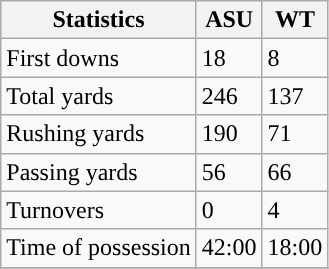<table class="wikitable">
<tr>
<th>Statistics</th>
<th>ASU</th>
<th>WT</th>
</tr>
<tr>
<td>First downs</td>
<td>18</td>
<td>8</td>
</tr>
<tr>
<td>Total yards</td>
<td>246</td>
<td>137</td>
</tr>
<tr>
<td>Rushing yards</td>
<td>190</td>
<td>71</td>
</tr>
<tr>
<td>Passing yards</td>
<td>56</td>
<td>66</td>
</tr>
<tr>
<td>Turnovers</td>
<td>0</td>
<td>4</td>
</tr>
<tr>
<td>Time of possession</td>
<td>42:00</td>
<td>18:00</td>
</tr>
<tr>
</tr>
</table>
